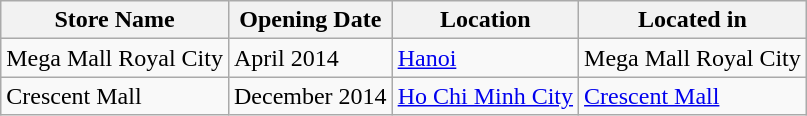<table class="wikitable">
<tr>
<th><strong>Store Name</strong></th>
<th><strong>Opening Date</strong></th>
<th>Location</th>
<th><strong>Located in</strong></th>
</tr>
<tr>
<td>Mega Mall Royal City</td>
<td>April 2014</td>
<td><a href='#'>Hanoi</a></td>
<td>Mega Mall Royal City</td>
</tr>
<tr>
<td>Crescent Mall</td>
<td>December 2014</td>
<td><a href='#'>Ho Chi Minh City</a></td>
<td><a href='#'>Crescent Mall</a></td>
</tr>
</table>
